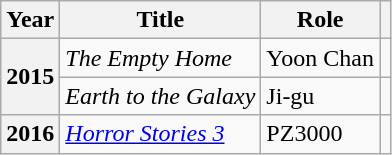<table class="wikitable sortable plainrowheaders">
<tr>
<th scope="col">Year</th>
<th scope="col">Title</th>
<th scope="col">Role</th>
<th scope="col" class="unsortable"></th>
</tr>
<tr>
<th scope="row" rowspan="2">2015</th>
<td><em>The Empty Home</em></td>
<td>Yoon Chan</td>
<td style="text-align: center"></td>
</tr>
<tr>
<td><em>Earth to the Galaxy</em></td>
<td>Ji-gu</td>
<td style="text-align: center"></td>
</tr>
<tr>
<th scope="row">2016</th>
<td><em><a href='#'>Horror Stories 3</a></em></td>
<td>PZ3000</td>
<td style="text-align: center"></td>
</tr>
</table>
